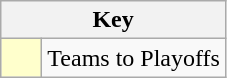<table class="wikitable" style="text-align: center;">
<tr>
<th colspan=2>Key</th>
</tr>
<tr>
<td style="background:#ffffcc; width:20px;"></td>
<td align=left>Teams to Playoffs</td>
</tr>
</table>
